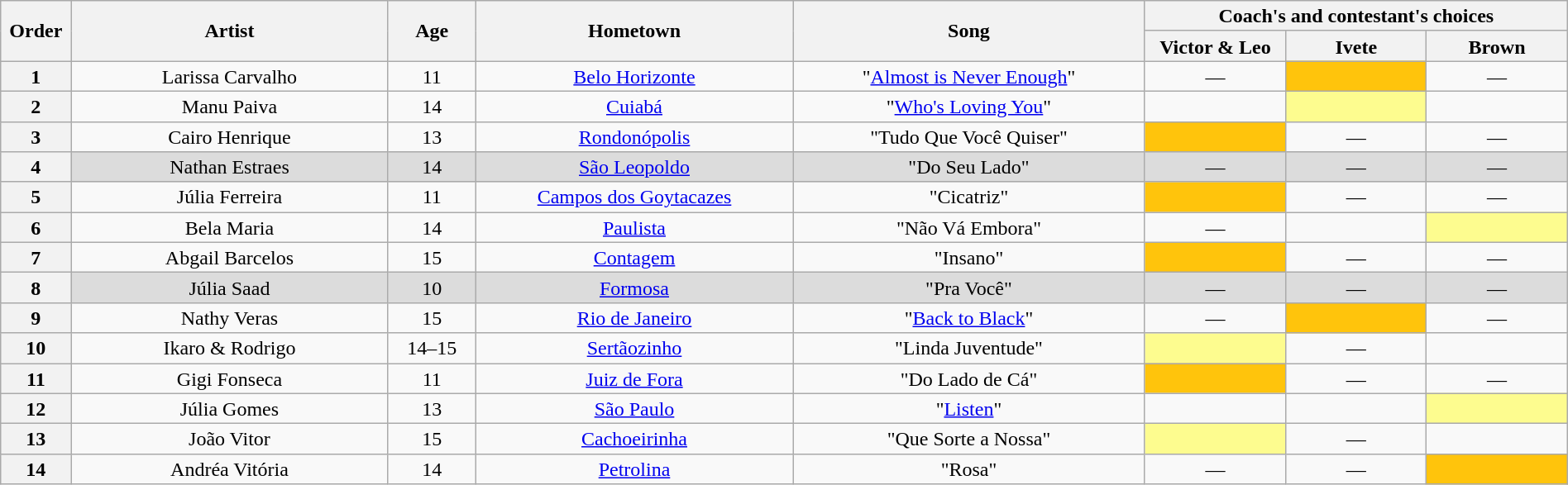<table class="wikitable" style="text-align:center; line-height:17px; width:100%;">
<tr>
<th scope="col" rowspan=2 width="04%">Order</th>
<th scope="col" rowspan=2 width="18%">Artist</th>
<th scope="col" rowspan=2 width="05%">Age</th>
<th scope="col" rowspan=2 width="18%">Hometown</th>
<th scope="col" rowspan=2 width="20%">Song</th>
<th scope="col" colspan=3 width="24%">Coach's and contestant's choices</th>
</tr>
<tr>
<th width="08%">Victor & Leo</th>
<th width="08%">Ivete</th>
<th width="08%">Brown</th>
</tr>
<tr>
<th>1</th>
<td>Larissa Carvalho</td>
<td>11</td>
<td><a href='#'>Belo Horizonte</a></td>
<td>"<a href='#'>Almost is Never Enough</a>"</td>
<td>—</td>
<td bgcolor=FFC40C><strong></strong></td>
<td>—</td>
</tr>
<tr>
<th>2</th>
<td>Manu Paiva</td>
<td>14</td>
<td><a href='#'>Cuiabá</a></td>
<td>"<a href='#'>Who's Loving You</a>"</td>
<td><strong></strong></td>
<td bgcolor=FDFC8F><strong></strong></td>
<td><strong></strong></td>
</tr>
<tr>
<th>3</th>
<td>Cairo Henrique</td>
<td>13</td>
<td><a href='#'>Rondonópolis</a></td>
<td>"Tudo Que Você Quiser"</td>
<td bgcolor=FFC40C><strong></strong></td>
<td>—</td>
<td>—</td>
</tr>
<tr bgcolor=DCDCDC>
<th>4</th>
<td>Nathan Estraes</td>
<td>14</td>
<td><a href='#'>São Leopoldo</a></td>
<td>"Do Seu Lado"</td>
<td>—</td>
<td>—</td>
<td>—</td>
</tr>
<tr>
<th>5</th>
<td>Júlia Ferreira</td>
<td>11</td>
<td><a href='#'>Campos dos Goytacazes</a></td>
<td>"Cicatriz"</td>
<td bgcolor=FFC40C><strong></strong></td>
<td>—</td>
<td>—</td>
</tr>
<tr>
<th>6</th>
<td>Bela Maria</td>
<td>14</td>
<td><a href='#'>Paulista</a></td>
<td>"Não Vá Embora"</td>
<td>—</td>
<td><strong></strong></td>
<td bgcolor=FDFC8F><strong></strong></td>
</tr>
<tr>
<th>7</th>
<td>Abgail Barcelos</td>
<td>15</td>
<td><a href='#'>Contagem</a></td>
<td>"Insano"</td>
<td bgcolor=FFC40C><strong></strong></td>
<td>—</td>
<td>—</td>
</tr>
<tr bgcolor=DCDCDC>
<th>8</th>
<td>Júlia Saad</td>
<td>10</td>
<td><a href='#'>Formosa</a></td>
<td>"Pra Você"</td>
<td>—</td>
<td>—</td>
<td>—</td>
</tr>
<tr>
<th>9</th>
<td>Nathy Veras</td>
<td>15</td>
<td><a href='#'>Rio de Janeiro</a></td>
<td>"<a href='#'>Back to Black</a>"</td>
<td>—</td>
<td bgcolor=FFC40C><strong></strong></td>
<td>—</td>
</tr>
<tr>
<th>10</th>
<td>Ikaro & Rodrigo</td>
<td>14–15</td>
<td><a href='#'>Sertãozinho</a></td>
<td>"Linda Juventude"</td>
<td bgcolor=FDFC8F><strong></strong></td>
<td>—</td>
<td><strong></strong></td>
</tr>
<tr>
<th>11</th>
<td>Gigi Fonseca</td>
<td>11</td>
<td><a href='#'>Juiz de Fora</a></td>
<td>"Do Lado de Cá"</td>
<td bgcolor=FFC40C><strong></strong></td>
<td>—</td>
<td>—</td>
</tr>
<tr>
<th>12</th>
<td>Júlia Gomes</td>
<td>13</td>
<td><a href='#'>São Paulo</a></td>
<td>"<a href='#'>Listen</a>"</td>
<td><strong></strong></td>
<td><strong></strong></td>
<td bgcolor=FDFC8F><strong></strong></td>
</tr>
<tr>
<th>13</th>
<td>João Vitor</td>
<td>15</td>
<td><a href='#'>Cachoeirinha</a></td>
<td>"Que Sorte a Nossa"</td>
<td bgcolor=FDFC8F><strong></strong></td>
<td>—</td>
<td><strong></strong></td>
</tr>
<tr>
<th>14</th>
<td>Andréa Vitória</td>
<td>14</td>
<td><a href='#'>Petrolina</a></td>
<td>"Rosa"</td>
<td>—</td>
<td>—</td>
<td bgcolor=FFC40C><strong></strong></td>
</tr>
</table>
